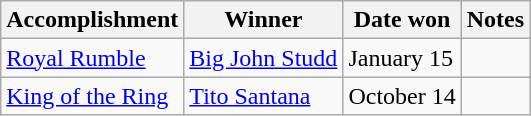<table class="wikitable">
<tr>
<th>Accomplishment</th>
<th>Winner</th>
<th>Date won</th>
<th>Notes</th>
</tr>
<tr>
<td><a href='#'>Royal Rumble</a></td>
<td><a href='#'>Big John Studd</a></td>
<td>January 15</td>
<td></td>
</tr>
<tr>
<td><a href='#'>King of the Ring</a></td>
<td><a href='#'>Tito Santana</a></td>
<td>October 14</td>
<td></td>
</tr>
</table>
